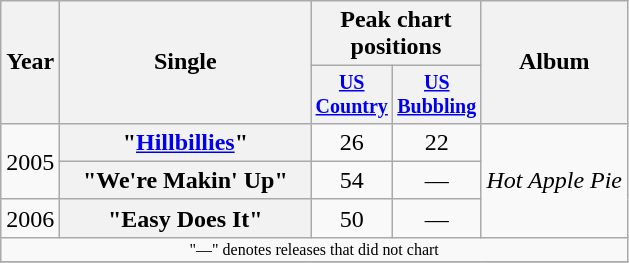<table class="wikitable plainrowheaders" style="text-align:center;">
<tr>
<th rowspan="2">Year</th>
<th rowspan="2" style="width:10em;">Single</th>
<th colspan="2">Peak chart<br>positions</th>
<th rowspan="2">Album</th>
</tr>
<tr style="font-size:smaller;">
<th width="45"><a href='#'>US Country</a><br></th>
<th width="45"><a href='#'>US Bubbling</a><br></th>
</tr>
<tr>
<td rowspan="2">2005</td>
<th scope="row">"<a href='#'>Hillbillies</a>"</th>
<td>26</td>
<td>22</td>
<td align="left" rowspan="3"><em>Hot Apple Pie</em></td>
</tr>
<tr>
<th scope="row">"We're Makin' Up"</th>
<td>54</td>
<td>—</td>
</tr>
<tr>
<td>2006</td>
<th scope="row">"Easy Does It"</th>
<td>50</td>
<td>—</td>
</tr>
<tr>
<td colspan="5" style="font-size:8pt">"—" denotes releases that did not chart</td>
</tr>
<tr>
</tr>
</table>
